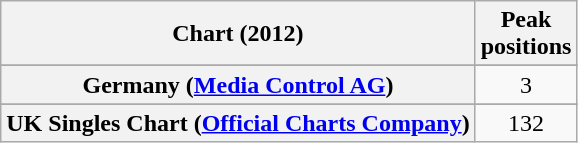<table class="wikitable plainrowheaders sortable" style="text-align:center;" border="1">
<tr>
<th scope="col">Chart (2012)</th>
<th scope="col">Peak<br>positions</th>
</tr>
<tr>
</tr>
<tr>
</tr>
<tr>
</tr>
<tr>
<th scope="row">Germany (<a href='#'>Media Control AG</a>)</th>
<td style="text-align:center;">3</td>
</tr>
<tr>
</tr>
<tr>
</tr>
<tr>
<th scope="row">UK Singles Chart (<a href='#'>Official Charts Company</a>)</th>
<td style="text-align:center;">132</td>
</tr>
</table>
